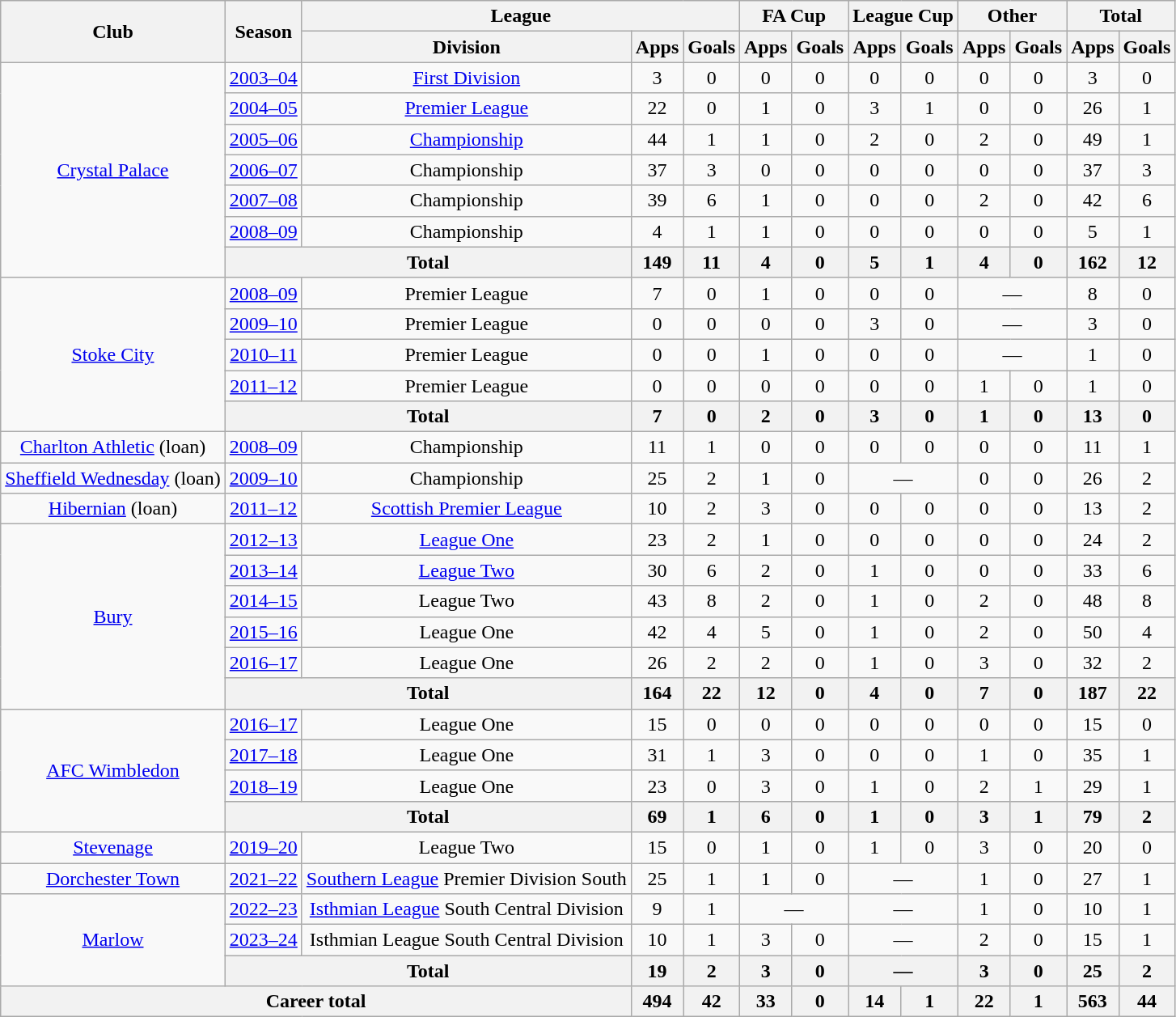<table class="wikitable" style="text-align: center;">
<tr>
<th rowspan="2">Club</th>
<th rowspan="2">Season</th>
<th colspan="3">League</th>
<th colspan="2">FA Cup</th>
<th colspan="2">League Cup</th>
<th colspan="2">Other</th>
<th colspan="2">Total</th>
</tr>
<tr>
<th>Division</th>
<th>Apps</th>
<th>Goals</th>
<th>Apps</th>
<th>Goals</th>
<th>Apps</th>
<th>Goals</th>
<th>Apps</th>
<th>Goals</th>
<th>Apps</th>
<th>Goals</th>
</tr>
<tr>
<td rowspan="7"><a href='#'>Crystal Palace</a></td>
<td><a href='#'>2003–04</a></td>
<td><a href='#'>First Division</a></td>
<td>3</td>
<td>0</td>
<td>0</td>
<td>0</td>
<td>0</td>
<td>0</td>
<td>0</td>
<td>0</td>
<td>3</td>
<td>0</td>
</tr>
<tr>
<td><a href='#'>2004–05</a></td>
<td><a href='#'>Premier League</a></td>
<td>22</td>
<td>0</td>
<td>1</td>
<td>0</td>
<td>3</td>
<td>1</td>
<td>0</td>
<td>0</td>
<td>26</td>
<td>1</td>
</tr>
<tr>
<td><a href='#'>2005–06</a></td>
<td><a href='#'>Championship</a></td>
<td>44</td>
<td>1</td>
<td>1</td>
<td>0</td>
<td>2</td>
<td>0</td>
<td>2</td>
<td>0</td>
<td>49</td>
<td>1</td>
</tr>
<tr>
<td><a href='#'>2006–07</a></td>
<td>Championship</td>
<td>37</td>
<td>3</td>
<td>0</td>
<td>0</td>
<td>0</td>
<td>0</td>
<td>0</td>
<td>0</td>
<td>37</td>
<td>3</td>
</tr>
<tr>
<td><a href='#'>2007–08</a></td>
<td>Championship</td>
<td>39</td>
<td>6</td>
<td>1</td>
<td>0</td>
<td>0</td>
<td>0</td>
<td>2</td>
<td>0</td>
<td>42</td>
<td>6</td>
</tr>
<tr>
<td><a href='#'>2008–09</a></td>
<td>Championship</td>
<td>4</td>
<td>1</td>
<td>1</td>
<td>0</td>
<td>0</td>
<td>0</td>
<td>0</td>
<td>0</td>
<td>5</td>
<td>1</td>
</tr>
<tr>
<th colspan=2>Total</th>
<th>149</th>
<th>11</th>
<th>4</th>
<th>0</th>
<th>5</th>
<th>1</th>
<th>4</th>
<th>0</th>
<th>162</th>
<th>12</th>
</tr>
<tr>
<td rowspan=5><a href='#'>Stoke City</a></td>
<td><a href='#'>2008–09</a></td>
<td>Premier League</td>
<td>7</td>
<td>0</td>
<td>1</td>
<td>0</td>
<td>0</td>
<td>0</td>
<td colspan="2">―</td>
<td>8</td>
<td>0</td>
</tr>
<tr>
<td><a href='#'>2009–10</a></td>
<td>Premier League</td>
<td>0</td>
<td>0</td>
<td>0</td>
<td>0</td>
<td>3</td>
<td>0</td>
<td colspan="2">―</td>
<td>3</td>
<td>0</td>
</tr>
<tr>
<td><a href='#'>2010–11</a></td>
<td>Premier League</td>
<td>0</td>
<td>0</td>
<td>1</td>
<td>0</td>
<td>0</td>
<td>0</td>
<td colspan="2">―</td>
<td>1</td>
<td>0</td>
</tr>
<tr>
<td><a href='#'>2011–12</a></td>
<td>Premier League</td>
<td>0</td>
<td>0</td>
<td>0</td>
<td>0</td>
<td>0</td>
<td>0</td>
<td>1</td>
<td>0</td>
<td>1</td>
<td>0</td>
</tr>
<tr>
<th colspan=2>Total</th>
<th>7</th>
<th>0</th>
<th>2</th>
<th>0</th>
<th>3</th>
<th>0</th>
<th>1</th>
<th>0</th>
<th>13</th>
<th>0</th>
</tr>
<tr>
<td><a href='#'>Charlton Athletic</a> (loan)</td>
<td><a href='#'>2008–09</a></td>
<td>Championship</td>
<td>11</td>
<td>1</td>
<td>0</td>
<td>0</td>
<td>0</td>
<td>0</td>
<td>0</td>
<td>0</td>
<td>11</td>
<td>1</td>
</tr>
<tr>
<td><a href='#'>Sheffield Wednesday</a> (loan)</td>
<td><a href='#'>2009–10</a></td>
<td>Championship</td>
<td>25</td>
<td>2</td>
<td>1</td>
<td>0</td>
<td colspan="2">―</td>
<td>0</td>
<td>0</td>
<td>26</td>
<td>2</td>
</tr>
<tr>
<td><a href='#'>Hibernian</a> (loan)</td>
<td><a href='#'>2011–12</a></td>
<td><a href='#'>Scottish Premier League</a></td>
<td>10</td>
<td>2</td>
<td>3</td>
<td>0</td>
<td>0</td>
<td>0</td>
<td>0</td>
<td>0</td>
<td>13</td>
<td>2</td>
</tr>
<tr>
<td rowspan=6><a href='#'>Bury</a></td>
<td><a href='#'>2012–13</a></td>
<td><a href='#'>League One</a></td>
<td>23</td>
<td>2</td>
<td>1</td>
<td>0</td>
<td>0</td>
<td>0</td>
<td>0</td>
<td>0</td>
<td>24</td>
<td>2</td>
</tr>
<tr>
<td><a href='#'>2013–14</a></td>
<td><a href='#'>League Two</a></td>
<td>30</td>
<td>6</td>
<td>2</td>
<td>0</td>
<td>1</td>
<td>0</td>
<td>0</td>
<td>0</td>
<td>33</td>
<td>6</td>
</tr>
<tr>
<td><a href='#'>2014–15</a></td>
<td>League Two</td>
<td>43</td>
<td>8</td>
<td>2</td>
<td>0</td>
<td>1</td>
<td>0</td>
<td>2</td>
<td>0</td>
<td>48</td>
<td>8</td>
</tr>
<tr>
<td><a href='#'>2015–16</a></td>
<td>League One</td>
<td>42</td>
<td>4</td>
<td>5</td>
<td>0</td>
<td>1</td>
<td>0</td>
<td>2</td>
<td>0</td>
<td>50</td>
<td>4</td>
</tr>
<tr>
<td><a href='#'>2016–17</a></td>
<td>League One</td>
<td>26</td>
<td>2</td>
<td>2</td>
<td>0</td>
<td>1</td>
<td>0</td>
<td>3</td>
<td>0</td>
<td>32</td>
<td>2</td>
</tr>
<tr>
<th colspan=2>Total</th>
<th>164</th>
<th>22</th>
<th>12</th>
<th>0</th>
<th>4</th>
<th>0</th>
<th>7</th>
<th>0</th>
<th>187</th>
<th>22</th>
</tr>
<tr>
<td rowspan=4><a href='#'>AFC Wimbledon</a></td>
<td><a href='#'>2016–17</a></td>
<td>League One</td>
<td>15</td>
<td>0</td>
<td>0</td>
<td>0</td>
<td>0</td>
<td>0</td>
<td>0</td>
<td>0</td>
<td>15</td>
<td>0</td>
</tr>
<tr>
<td><a href='#'>2017–18</a></td>
<td>League One</td>
<td>31</td>
<td>1</td>
<td>3</td>
<td>0</td>
<td>0</td>
<td>0</td>
<td>1</td>
<td>0</td>
<td>35</td>
<td>1</td>
</tr>
<tr>
<td><a href='#'>2018–19</a></td>
<td>League One</td>
<td>23</td>
<td>0</td>
<td>3</td>
<td>0</td>
<td>1</td>
<td>0</td>
<td>2</td>
<td>1</td>
<td>29</td>
<td>1</td>
</tr>
<tr>
<th colspan="2">Total</th>
<th>69</th>
<th>1</th>
<th>6</th>
<th>0</th>
<th>1</th>
<th>0</th>
<th>3</th>
<th>1</th>
<th>79</th>
<th>2</th>
</tr>
<tr>
<td><a href='#'>Stevenage</a></td>
<td><a href='#'>2019–20</a></td>
<td>League Two</td>
<td>15</td>
<td>0</td>
<td>1</td>
<td>0</td>
<td>1</td>
<td>0</td>
<td>3</td>
<td>0</td>
<td>20</td>
<td>0</td>
</tr>
<tr>
<td><a href='#'>Dorchester Town</a></td>
<td><a href='#'>2021–22</a></td>
<td><a href='#'>Southern League</a> Premier Division South</td>
<td>25</td>
<td>1</td>
<td>1</td>
<td>0</td>
<td colspan="2">―</td>
<td>1</td>
<td>0</td>
<td>27</td>
<td>1</td>
</tr>
<tr>
<td rowspan="3"><a href='#'>Marlow</a></td>
<td><a href='#'>2022–23</a></td>
<td><a href='#'>Isthmian League</a> South Central Division</td>
<td>9</td>
<td>1</td>
<td colspan="2">―</td>
<td colspan="2">―</td>
<td>1</td>
<td>0</td>
<td>10</td>
<td>1</td>
</tr>
<tr>
<td><a href='#'>2023–24</a></td>
<td>Isthmian League South Central Division</td>
<td>10</td>
<td>1</td>
<td>3</td>
<td>0</td>
<td colspan="2">―</td>
<td>2</td>
<td>0</td>
<td>15</td>
<td>1</td>
</tr>
<tr>
<th colspan="2">Total</th>
<th>19</th>
<th>2</th>
<th>3</th>
<th>0</th>
<th colspan="2">―</th>
<th>3</th>
<th>0</th>
<th>25</th>
<th>2</th>
</tr>
<tr>
<th colspan="3">Career total</th>
<th>494</th>
<th>42</th>
<th>33</th>
<th>0</th>
<th>14</th>
<th>1</th>
<th>22</th>
<th>1</th>
<th>563</th>
<th>44</th>
</tr>
</table>
